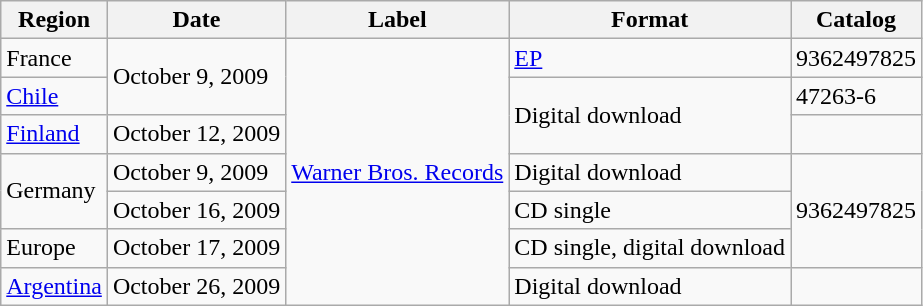<table class=wikitable>
<tr>
<th>Region</th>
<th>Date</th>
<th>Label</th>
<th>Format</th>
<th>Catalog</th>
</tr>
<tr>
<td>France</td>
<td rowspan="2">October 9, 2009</td>
<td rowspan="7"><a href='#'>Warner Bros. Records</a></td>
<td><a href='#'>EP</a></td>
<td rowspan="1">9362497825</td>
</tr>
<tr>
<td><a href='#'>Chile</a></td>
<td rowspan="2">Digital download</td>
<td>47263-6</td>
</tr>
<tr>
<td><a href='#'>Finland</a></td>
<td rowspan="1">October 12, 2009</td>
<td></td>
</tr>
<tr>
<td rowspan="2">Germany</td>
<td>October 9, 2009</td>
<td>Digital download</td>
<td rowspan="3">9362497825</td>
</tr>
<tr>
<td>October 16, 2009</td>
<td>CD single</td>
</tr>
<tr>
<td>Europe</td>
<td>October 17, 2009</td>
<td>CD single, digital download</td>
</tr>
<tr>
<td><a href='#'>Argentina</a></td>
<td rowspan="1">October 26, 2009</td>
<td>Digital download</td>
<td rowspan="1"></td>
</tr>
</table>
